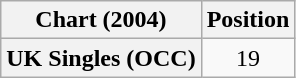<table class="wikitable plainrowheaders" style="text-align:center">
<tr>
<th scope="col">Chart (2004)</th>
<th scope="col">Position</th>
</tr>
<tr>
<th scope="row">UK Singles (OCC)</th>
<td>19</td>
</tr>
</table>
